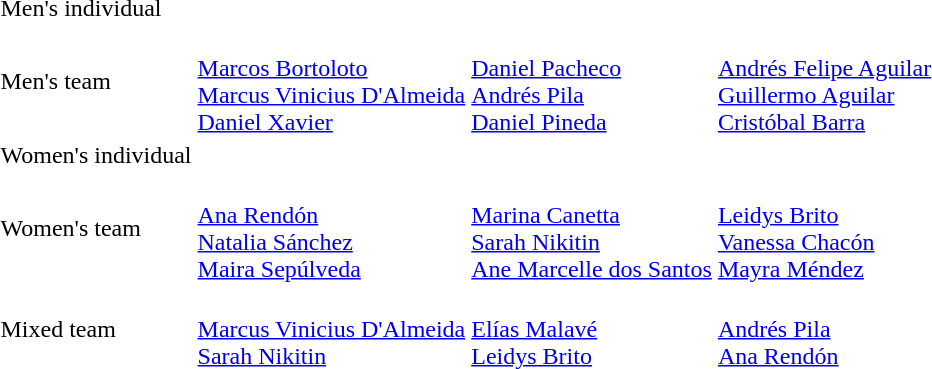<table>
<tr>
<td>Men's individual<br></td>
<td></td>
<td></td>
<td></td>
</tr>
<tr>
<td>Men's team<br></td>
<td><br><a href='#'>Marcos Bortoloto</a><br><a href='#'>Marcus Vinicius D'Almeida</a><br><a href='#'>Daniel Xavier</a></td>
<td><br><a href='#'>Daniel Pacheco</a><br><a href='#'>Andrés Pila</a><br><a href='#'>Daniel Pineda</a></td>
<td><br><a href='#'>Andrés Felipe Aguilar</a><br><a href='#'>Guillermo Aguilar</a><br><a href='#'>Cristóbal Barra</a></td>
</tr>
<tr>
<td>Women's individual<br></td>
<td></td>
<td></td>
<td></td>
</tr>
<tr>
<td>Women's team<br></td>
<td><br><a href='#'>Ana Rendón</a><br><a href='#'>Natalia Sánchez</a><br><a href='#'>Maira Sepúlveda</a></td>
<td><br><a href='#'>Marina Canetta</a><br><a href='#'>Sarah Nikitin</a><br><a href='#'>Ane Marcelle dos Santos</a></td>
<td><br><a href='#'>Leidys Brito</a><br><a href='#'>Vanessa Chacón</a><br><a href='#'>Mayra Méndez</a></td>
</tr>
<tr>
<td>Mixed team<br></td>
<td><br><a href='#'>Marcus Vinicius D'Almeida</a><br><a href='#'>Sarah Nikitin</a></td>
<td><br><a href='#'>Elías Malavé</a><br><a href='#'>Leidys Brito</a></td>
<td><br><a href='#'>Andrés Pila</a><br><a href='#'>Ana Rendón</a></td>
</tr>
</table>
